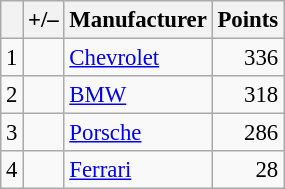<table class="wikitable" style="font-size: 95%;">
<tr>
<th scope="col"></th>
<th scope="col">+/–</th>
<th scope="col">Manufacturer</th>
<th scope="col">Points</th>
</tr>
<tr>
<td align=center>1</td>
<td align="left"></td>
<td> <a href='#'>Chevrolet</a></td>
<td align=right>336</td>
</tr>
<tr>
<td align=center>2</td>
<td align="left"></td>
<td> <a href='#'>BMW</a></td>
<td align=right>318</td>
</tr>
<tr>
<td align=center>3</td>
<td align="left"></td>
<td> <a href='#'>Porsche</a></td>
<td align=right>286</td>
</tr>
<tr>
<td align=center>4</td>
<td align="left"></td>
<td> <a href='#'>Ferrari</a></td>
<td align=right>28</td>
</tr>
</table>
